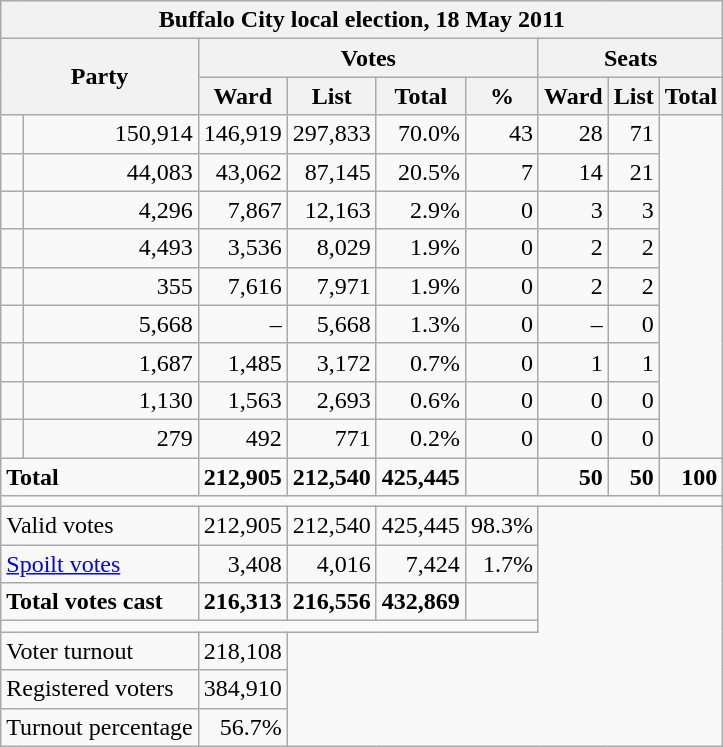<table class=wikitable style="text-align:right">
<tr>
<th colspan="9" align="center">Buffalo City local election, 18 May 2011</th>
</tr>
<tr>
<th rowspan="2" colspan="2">Party</th>
<th colspan="4" align="center">Votes</th>
<th colspan="3" align="center">Seats</th>
</tr>
<tr>
<th>Ward</th>
<th>List</th>
<th>Total</th>
<th>%</th>
<th>Ward</th>
<th>List</th>
<th>Total</th>
</tr>
<tr>
<td></td>
<td>150,914</td>
<td>146,919</td>
<td>297,833</td>
<td>70.0%</td>
<td>43</td>
<td>28</td>
<td>71</td>
</tr>
<tr>
<td></td>
<td>44,083</td>
<td>43,062</td>
<td>87,145</td>
<td>20.5%</td>
<td>7</td>
<td>14</td>
<td>21</td>
</tr>
<tr>
<td></td>
<td>4,296</td>
<td>7,867</td>
<td>12,163</td>
<td>2.9%</td>
<td>0</td>
<td>3</td>
<td>3</td>
</tr>
<tr>
<td></td>
<td>4,493</td>
<td>3,536</td>
<td>8,029</td>
<td>1.9%</td>
<td>0</td>
<td>2</td>
<td>2</td>
</tr>
<tr>
<td></td>
<td>355</td>
<td>7,616</td>
<td>7,971</td>
<td>1.9%</td>
<td>0</td>
<td>2</td>
<td>2</td>
</tr>
<tr>
<td></td>
<td>5,668</td>
<td>–</td>
<td>5,668</td>
<td>1.3%</td>
<td>0</td>
<td>–</td>
<td>0</td>
</tr>
<tr>
<td></td>
<td>1,687</td>
<td>1,485</td>
<td>3,172</td>
<td>0.7%</td>
<td>0</td>
<td>1</td>
<td>1</td>
</tr>
<tr>
<td></td>
<td>1,130</td>
<td>1,563</td>
<td>2,693</td>
<td>0.6%</td>
<td>0</td>
<td>0</td>
<td>0</td>
</tr>
<tr>
<td></td>
<td>279</td>
<td>492</td>
<td>771</td>
<td>0.2%</td>
<td>0</td>
<td>0</td>
<td>0</td>
</tr>
<tr>
<td colspan="2" style="text-align:left"><strong>Total</strong></td>
<td><strong>212,905</strong></td>
<td><strong>212,540</strong></td>
<td><strong>425,445</strong></td>
<td></td>
<td><strong>50</strong></td>
<td><strong>50</strong></td>
<td><strong>100</strong></td>
</tr>
<tr>
<td colspan="9"></td>
</tr>
<tr>
<td colspan="2" style="text-align:left">Valid votes</td>
<td>212,905</td>
<td>212,540</td>
<td>425,445</td>
<td>98.3%</td>
</tr>
<tr>
<td colspan="2" style="text-align:left"><a href='#'>Spoilt votes</a></td>
<td>3,408</td>
<td>4,016</td>
<td>7,424</td>
<td>1.7%</td>
</tr>
<tr>
<td colspan="2" style="text-align:left"><strong>Total votes cast</strong></td>
<td><strong>216,313</strong></td>
<td><strong>216,556</strong></td>
<td><strong>432,869</strong></td>
<td></td>
</tr>
<tr>
<td colspan="6"></td>
</tr>
<tr>
<td colspan="2" style="text-align:left">Voter turnout</td>
<td>218,108</td>
</tr>
<tr>
<td colspan="2" style="text-align:left">Registered voters</td>
<td>384,910</td>
</tr>
<tr>
<td colspan="2" style="text-align:left">Turnout percentage</td>
<td>56.7%</td>
</tr>
</table>
